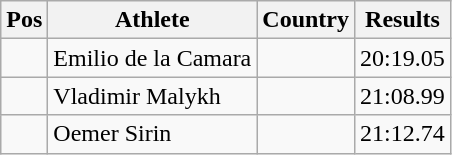<table class="wikitable">
<tr>
<th>Pos</th>
<th>Athlete</th>
<th>Country</th>
<th>Results</th>
</tr>
<tr>
<td align="center"></td>
<td>Emilio de la Camara</td>
<td></td>
<td>20:19.05</td>
</tr>
<tr>
<td align="center"></td>
<td>Vladimir Malykh</td>
<td></td>
<td>21:08.99</td>
</tr>
<tr>
<td align="center"></td>
<td>Oemer Sirin</td>
<td></td>
<td>21:12.74</td>
</tr>
</table>
